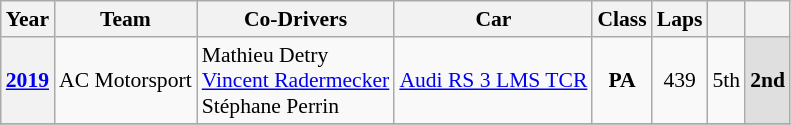<table class="wikitable" style="text-align:center; font-size:90%">
<tr>
<th>Year</th>
<th>Team</th>
<th>Co-Drivers</th>
<th>Car</th>
<th>Class</th>
<th>Laps</th>
<th></th>
<th></th>
</tr>
<tr>
<th><a href='#'>2019</a></th>
<td align="left"nowrap> AC Motorsport</td>
<td align="left"nowrap> Mathieu Detry<br> <a href='#'>Vincent Radermecker</a><br> Stéphane Perrin</td>
<td align="left"nowrap><a href='#'>Audi RS 3 LMS TCR</a></td>
<td><strong><span>PA</span></strong></td>
<td>439</td>
<td>5th</td>
<td style="background:#DFDFDF;"><strong>2nd</strong></td>
</tr>
<tr>
</tr>
</table>
